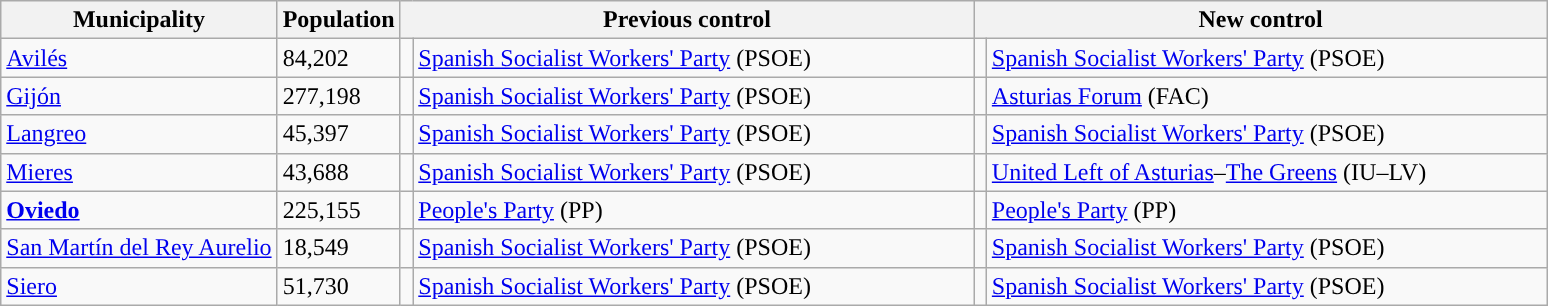<table class="wikitable sortable">
<tr>
<th>Municipality</th>
<th>Population</th>
<th colspan="2" style="width:375px;">Previous control</th>
<th colspan="2" style="width:375px;">New control</th>
</tr>
<tr>
<td><a href='#'>Avilés</a></td>
<td>84,202</td>
<td width="1" style="color:inherit;background:"></td>
<td><a href='#'>Spanish Socialist Workers' Party</a> (PSOE)</td>
<td width="1" style="color:inherit;background:"></td>
<td><a href='#'>Spanish Socialist Workers' Party</a> (PSOE)</td>
</tr>
<tr>
<td><a href='#'>Gijón</a></td>
<td>277,198</td>
<td style="color:inherit;background:"></td>
<td><a href='#'>Spanish Socialist Workers' Party</a> (PSOE)</td>
<td style="color:inherit;background:"></td>
<td><a href='#'>Asturias Forum</a> (FAC)</td>
</tr>
<tr>
<td><a href='#'>Langreo</a></td>
<td>45,397</td>
<td style="color:inherit;background:"></td>
<td><a href='#'>Spanish Socialist Workers' Party</a> (PSOE)</td>
<td style="color:inherit;background:"></td>
<td><a href='#'>Spanish Socialist Workers' Party</a> (PSOE)</td>
</tr>
<tr>
<td><a href='#'>Mieres</a></td>
<td>43,688</td>
<td style="color:inherit;background:"></td>
<td><a href='#'>Spanish Socialist Workers' Party</a> (PSOE)</td>
<td style="color:inherit;background:"></td>
<td><a href='#'>United Left of Asturias</a>–<a href='#'>The Greens</a> (IU–LV)</td>
</tr>
<tr>
<td><strong><a href='#'>Oviedo</a></strong></td>
<td>225,155</td>
<td style="color:inherit;background:"></td>
<td><a href='#'>People's Party</a> (PP)</td>
<td style="color:inherit;background:"></td>
<td><a href='#'>People's Party</a> (PP)</td>
</tr>
<tr>
<td><a href='#'>San Martín del Rey Aurelio</a></td>
<td>18,549</td>
<td style="color:inherit;background:"></td>
<td><a href='#'>Spanish Socialist Workers' Party</a> (PSOE)</td>
<td style="color:inherit;background:"></td>
<td><a href='#'>Spanish Socialist Workers' Party</a> (PSOE)</td>
</tr>
<tr>
<td><a href='#'>Siero</a></td>
<td>51,730</td>
<td style="color:inherit;background:"></td>
<td><a href='#'>Spanish Socialist Workers' Party</a> (PSOE)</td>
<td style="color:inherit;background:"></td>
<td><a href='#'>Spanish Socialist Workers' Party</a> (PSOE)</td>
</tr>
</table>
